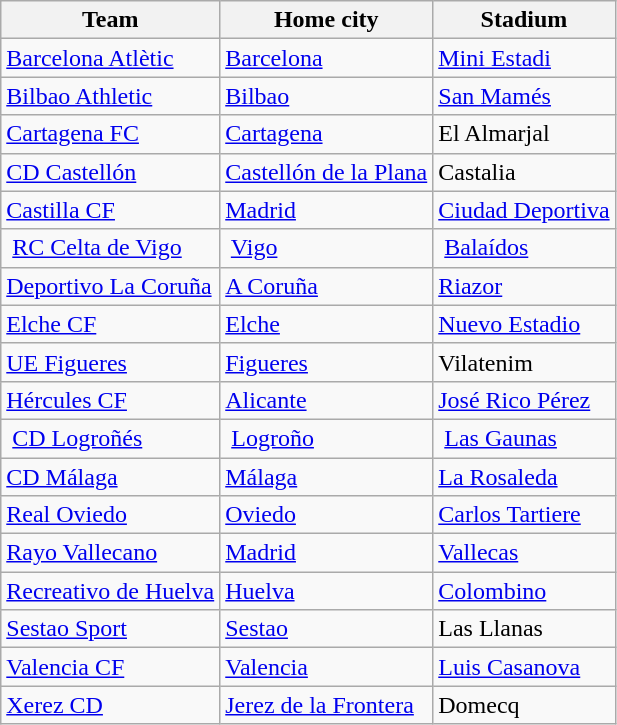<table class="wikitable sortable">
<tr>
<th>Team</th>
<th>Home city</th>
<th>Stadium</th>
</tr>
<tr>
<td><a href='#'>Barcelona Atlètic</a></td>
<td><a href='#'>Barcelona</a></td>
<td><a href='#'>Mini Estadi</a></td>
</tr>
<tr>
<td><a href='#'>Bilbao Athletic</a></td>
<td><a href='#'>Bilbao</a></td>
<td><a href='#'>San Mamés</a></td>
</tr>
<tr>
<td><a href='#'>Cartagena FC</a></td>
<td><a href='#'>Cartagena</a></td>
<td>El Almarjal</td>
</tr>
<tr>
<td><a href='#'>CD Castellón</a></td>
<td><a href='#'>Castellón de la Plana</a></td>
<td>Castalia</td>
</tr>
<tr>
<td><a href='#'>Castilla CF</a></td>
<td><a href='#'>Madrid</a></td>
<td><a href='#'>Ciudad Deportiva</a></td>
</tr>
<tr>
<td> <a href='#'>RC Celta de Vigo</a></td>
<td> <a href='#'>Vigo</a></td>
<td> <a href='#'>Balaídos</a></td>
</tr>
<tr>
<td><a href='#'>Deportivo La Coruña</a></td>
<td><a href='#'>A Coruña</a></td>
<td><a href='#'>Riazor</a></td>
</tr>
<tr>
<td><a href='#'>Elche CF</a></td>
<td><a href='#'>Elche</a></td>
<td><a href='#'>Nuevo Estadio</a></td>
</tr>
<tr>
<td><a href='#'>UE Figueres</a></td>
<td><a href='#'>Figueres</a></td>
<td>Vilatenim</td>
</tr>
<tr>
<td><a href='#'>Hércules CF</a></td>
<td><a href='#'>Alicante</a></td>
<td><a href='#'>José Rico Pérez</a></td>
</tr>
<tr>
<td> <a href='#'>CD Logroñés</a></td>
<td> <a href='#'>Logroño</a></td>
<td> <a href='#'>Las Gaunas</a></td>
</tr>
<tr>
<td><a href='#'>CD Málaga</a></td>
<td><a href='#'>Málaga</a></td>
<td><a href='#'>La Rosaleda</a></td>
</tr>
<tr>
<td><a href='#'>Real Oviedo</a></td>
<td><a href='#'>Oviedo</a></td>
<td><a href='#'>Carlos Tartiere</a></td>
</tr>
<tr>
<td><a href='#'>Rayo Vallecano</a></td>
<td><a href='#'>Madrid</a></td>
<td><a href='#'>Vallecas</a></td>
</tr>
<tr>
<td><a href='#'>Recreativo de Huelva</a></td>
<td><a href='#'>Huelva</a></td>
<td><a href='#'>Colombino</a></td>
</tr>
<tr>
<td><a href='#'>Sestao Sport</a></td>
<td><a href='#'>Sestao</a></td>
<td>Las Llanas</td>
</tr>
<tr>
<td><a href='#'>Valencia CF</a></td>
<td><a href='#'>Valencia</a></td>
<td><a href='#'>Luis Casanova</a></td>
</tr>
<tr>
<td><a href='#'>Xerez CD</a></td>
<td><a href='#'>Jerez de la Frontera</a></td>
<td>Domecq</td>
</tr>
</table>
